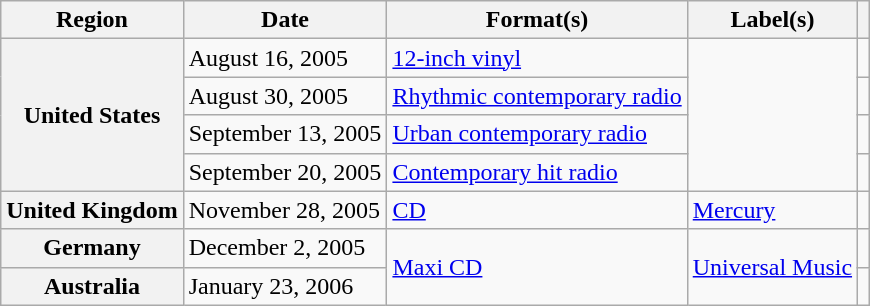<table class="wikitable plainrowheaders">
<tr>
<th>Region</th>
<th>Date</th>
<th>Format(s)</th>
<th>Label(s)</th>
<th></th>
</tr>
<tr>
<th scope="row" rowspan="4">United States</th>
<td>August 16, 2005</td>
<td><a href='#'>12-inch vinyl</a></td>
<td rowspan="4"></td>
<td align="center"></td>
</tr>
<tr>
<td>August 30, 2005</td>
<td><a href='#'>Rhythmic contemporary radio</a></td>
<td align="center"></td>
</tr>
<tr>
<td>September 13, 2005</td>
<td><a href='#'>Urban contemporary radio</a></td>
<td align="center"></td>
</tr>
<tr>
<td>September 20, 2005</td>
<td><a href='#'>Contemporary hit radio</a></td>
<td align="center"></td>
</tr>
<tr>
<th scope="row">United Kingdom</th>
<td>November 28, 2005</td>
<td><a href='#'>CD</a></td>
<td><a href='#'>Mercury</a></td>
<td align="center"></td>
</tr>
<tr>
<th scope="row">Germany</th>
<td>December 2, 2005</td>
<td rowspan="2"><a href='#'>Maxi CD</a></td>
<td rowspan="2"><a href='#'>Universal Music</a></td>
<td align="center"></td>
</tr>
<tr>
<th scope="row">Australia</th>
<td>January 23, 2006</td>
<td align="center"></td>
</tr>
</table>
